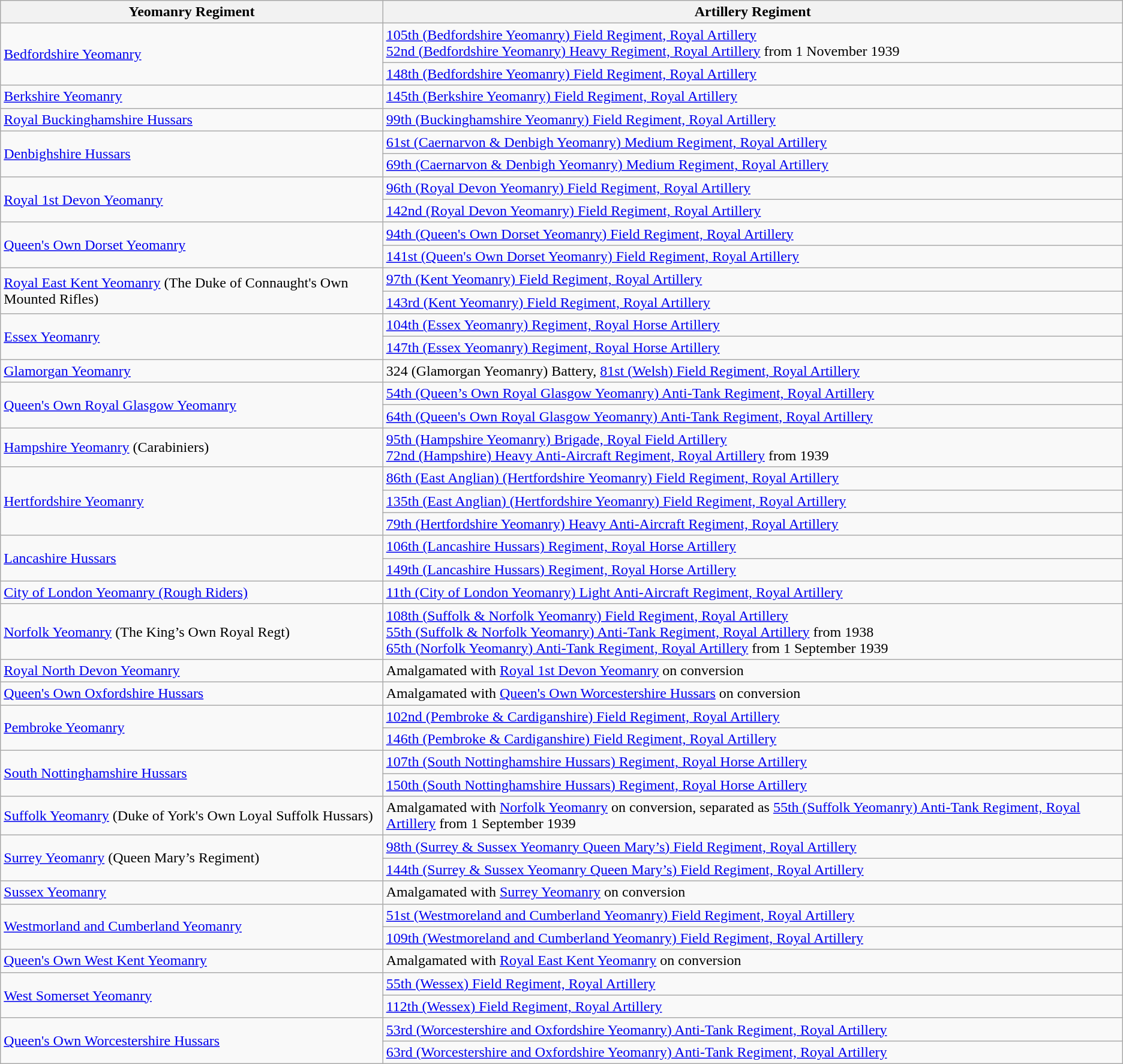<table class="wikitable sortable">
<tr>
<th>Yeomanry Regiment</th>
<th>Artillery Regiment</th>
</tr>
<tr>
<td rowspan=2><a href='#'>Bedfordshire Yeomanry</a></td>
<td><a href='#'>105th (Bedfordshire Yeomanry) Field Regiment, Royal Artillery</a><br><a href='#'>52nd (Bedfordshire Yeomanry) Heavy Regiment, Royal Artillery</a> from 1 November 1939</td>
</tr>
<tr>
<td><a href='#'>148th (Bedfordshire Yeomanry) Field Regiment, Royal Artillery</a></td>
</tr>
<tr>
<td><a href='#'>Berkshire Yeomanry</a></td>
<td><a href='#'>145th (Berkshire Yeomanry) Field Regiment, Royal Artillery</a></td>
</tr>
<tr>
<td><a href='#'>Royal Buckinghamshire Hussars</a></td>
<td><a href='#'>99th (Buckinghamshire Yeomanry) Field Regiment, Royal Artillery</a></td>
</tr>
<tr>
<td rowspan=2><a href='#'>Denbighshire Hussars</a></td>
<td><a href='#'>61st (Caernarvon & Denbigh Yeomanry) Medium Regiment, Royal Artillery</a></td>
</tr>
<tr>
<td><a href='#'>69th (Caernarvon & Denbigh Yeomanry) Medium Regiment, Royal Artillery</a></td>
</tr>
<tr>
<td rowspan=2><a href='#'>Royal 1st Devon Yeomanry</a></td>
<td><a href='#'>96th (Royal Devon Yeomanry) Field Regiment, Royal Artillery</a></td>
</tr>
<tr>
<td><a href='#'>142nd (Royal Devon Yeomanry) Field Regiment, Royal Artillery</a></td>
</tr>
<tr>
<td rowspan=2><a href='#'>Queen's Own Dorset Yeomanry</a></td>
<td><a href='#'>94th (Queen's Own Dorset Yeomanry) Field Regiment, Royal Artillery</a></td>
</tr>
<tr>
<td><a href='#'>141st (Queen's Own Dorset Yeomanry) Field Regiment, Royal Artillery</a></td>
</tr>
<tr>
<td rowspan=2><a href='#'>Royal East Kent Yeomanry</a> (The Duke of Connaught's Own Mounted Rifles)</td>
<td><a href='#'>97th (Kent Yeomanry) Field Regiment, Royal Artillery</a></td>
</tr>
<tr>
<td><a href='#'>143rd (Kent Yeomanry) Field Regiment, Royal Artillery</a></td>
</tr>
<tr>
<td rowspan=2><a href='#'>Essex Yeomanry</a></td>
<td><a href='#'>104th (Essex Yeomanry) Regiment, Royal Horse Artillery</a></td>
</tr>
<tr>
<td><a href='#'>147th (Essex Yeomanry) Regiment, Royal Horse Artillery</a></td>
</tr>
<tr>
<td><a href='#'>Glamorgan Yeomanry</a></td>
<td>324 (Glamorgan Yeomanry) Battery, <a href='#'>81st (Welsh) Field Regiment, Royal Artillery</a></td>
</tr>
<tr>
<td rowspan=2><a href='#'>Queen's Own Royal Glasgow Yeomanry</a></td>
<td><a href='#'>54th (Queen’s Own Royal Glasgow Yeomanry) Anti-Tank Regiment, Royal Artillery</a></td>
</tr>
<tr>
<td><a href='#'>64th (Queen's Own Royal Glasgow Yeomanry) Anti-Tank Regiment, Royal Artillery</a></td>
</tr>
<tr>
<td><a href='#'>Hampshire Yeomanry</a> (Carabiniers)</td>
<td><a href='#'>95th (Hampshire Yeomanry) Brigade, Royal Field Artillery</a><br><a href='#'>72nd (Hampshire) Heavy Anti-Aircraft Regiment, Royal Artillery</a> from 1939</td>
</tr>
<tr>
<td rowspan=3><a href='#'>Hertfordshire Yeomanry</a></td>
<td><a href='#'>86th (East Anglian) (Hertfordshire Yeomanry) Field Regiment, Royal Artillery</a></td>
</tr>
<tr>
<td><a href='#'>135th (East Anglian) (Hertfordshire Yeomanry) Field Regiment, Royal Artillery</a></td>
</tr>
<tr>
<td><a href='#'>79th (Hertfordshire Yeomanry) Heavy Anti-Aircraft Regiment, Royal Artillery</a></td>
</tr>
<tr>
<td rowspan=2><a href='#'>Lancashire Hussars</a></td>
<td><a href='#'>106th (Lancashire Hussars) Regiment, Royal Horse Artillery</a></td>
</tr>
<tr>
<td><a href='#'>149th (Lancashire Hussars) Regiment, Royal Horse Artillery</a></td>
</tr>
<tr>
<td><a href='#'>City of London Yeomanry (Rough Riders)</a></td>
<td><a href='#'>11th (City of London Yeomanry) Light Anti-Aircraft Regiment, Royal Artillery</a></td>
</tr>
<tr>
<td><a href='#'>Norfolk Yeomanry</a> (The King’s Own Royal Regt)</td>
<td><a href='#'>108th (Suffolk & Norfolk Yeomanry) Field Regiment, Royal Artillery</a><br><a href='#'>55th (Suffolk & Norfolk Yeomanry) Anti-Tank Regiment, Royal Artillery</a> from 1938<br><a href='#'>65th (Norfolk Yeomanry) Anti-Tank Regiment, Royal Artillery</a> from 1 September 1939</td>
</tr>
<tr>
<td><a href='#'>Royal North Devon Yeomanry</a></td>
<td>Amalgamated with <a href='#'>Royal 1st Devon Yeomanry</a> on conversion</td>
</tr>
<tr>
<td><a href='#'>Queen's Own Oxfordshire Hussars</a></td>
<td>Amalgamated with <a href='#'>Queen's Own Worcestershire Hussars</a> on conversion</td>
</tr>
<tr>
<td rowspan=2><a href='#'>Pembroke Yeomanry</a></td>
<td><a href='#'>102nd (Pembroke & Cardiganshire) Field Regiment, Royal Artillery</a></td>
</tr>
<tr>
<td><a href='#'>146th (Pembroke & Cardiganshire) Field Regiment, Royal Artillery</a></td>
</tr>
<tr>
<td rowspan=2><a href='#'>South Nottinghamshire Hussars</a></td>
<td><a href='#'>107th (South Nottinghamshire Hussars) Regiment, Royal Horse Artillery</a></td>
</tr>
<tr>
<td><a href='#'>150th (South Nottinghamshire Hussars) Regiment, Royal Horse Artillery</a></td>
</tr>
<tr>
<td><a href='#'>Suffolk Yeomanry</a> (Duke of York's Own Loyal Suffolk Hussars)</td>
<td>Amalgamated with <a href='#'>Norfolk Yeomanry</a> on conversion, separated as <a href='#'>55th (Suffolk Yeomanry) Anti-Tank Regiment, Royal Artillery</a> from 1 September 1939</td>
</tr>
<tr>
<td rowspan=2><a href='#'>Surrey Yeomanry</a> (Queen Mary’s Regiment)</td>
<td><a href='#'>98th (Surrey & Sussex Yeomanry Queen Mary’s) Field Regiment, Royal Artillery</a></td>
</tr>
<tr>
<td><a href='#'>144th (Surrey & Sussex Yeomanry Queen Mary’s) Field Regiment, Royal Artillery</a></td>
</tr>
<tr>
<td><a href='#'>Sussex Yeomanry</a></td>
<td>Amalgamated with <a href='#'>Surrey Yeomanry</a> on conversion</td>
</tr>
<tr>
<td rowspan=2><a href='#'>Westmorland and Cumberland Yeomanry</a></td>
<td><a href='#'>51st (Westmoreland and Cumberland Yeomanry) Field Regiment, Royal Artillery</a></td>
</tr>
<tr>
<td><a href='#'>109th (Westmoreland and Cumberland Yeomanry) Field Regiment, Royal Artillery</a></td>
</tr>
<tr>
<td><a href='#'>Queen's Own West Kent Yeomanry</a></td>
<td>Amalgamated with <a href='#'>Royal East Kent Yeomanry</a> on conversion</td>
</tr>
<tr>
<td rowspan=2><a href='#'>West Somerset Yeomanry</a></td>
<td><a href='#'>55th (Wessex) Field Regiment, Royal Artillery</a></td>
</tr>
<tr>
<td><a href='#'>112th (Wessex) Field Regiment, Royal Artillery</a></td>
</tr>
<tr>
<td rowspan=2><a href='#'>Queen's Own Worcestershire Hussars</a></td>
<td><a href='#'>53rd (Worcestershire and Oxfordshire Yeomanry) Anti-Tank Regiment, Royal Artillery</a></td>
</tr>
<tr>
<td><a href='#'>63rd (Worcestershire and Oxfordshire Yeomanry) Anti-Tank Regiment, Royal Artillery</a></td>
</tr>
</table>
